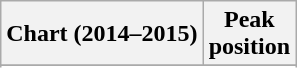<table class="wikitable sortable plainrowheaders" style="text-align:center;">
<tr>
<th>Chart (2014–2015)</th>
<th>Peak<br>position</th>
</tr>
<tr>
</tr>
<tr>
</tr>
<tr>
</tr>
<tr>
</tr>
</table>
